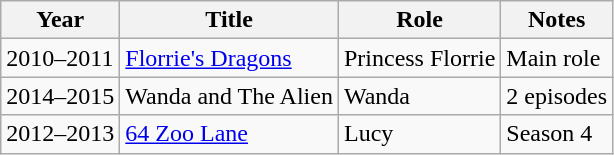<table class="wikitable">
<tr>
<th>Year</th>
<th>Title</th>
<th>Role</th>
<th>Notes</th>
</tr>
<tr>
<td>2010–2011</td>
<td><a href='#'>Florrie's Dragons</a></td>
<td>Princess Florrie</td>
<td>Main role</td>
</tr>
<tr>
<td>2014–2015</td>
<td>Wanda and The Alien</td>
<td>Wanda</td>
<td>2 episodes</td>
</tr>
<tr>
<td>2012–2013</td>
<td><a href='#'>64 Zoo Lane</a></td>
<td>Lucy</td>
<td>Season 4</td>
</tr>
</table>
